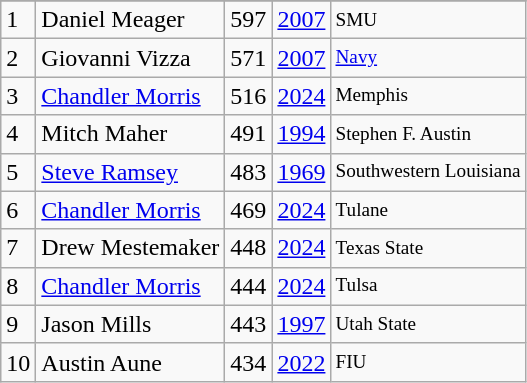<table class="wikitable">
<tr>
</tr>
<tr>
<td>1</td>
<td>Daniel Meager</td>
<td><abbr>597</abbr></td>
<td><a href='#'>2007</a></td>
<td style="font-size:80%;">SMU</td>
</tr>
<tr>
<td>2</td>
<td>Giovanni Vizza</td>
<td><abbr>571</abbr></td>
<td><a href='#'>2007</a></td>
<td style="font-size:80%;"><a href='#'>Navy</a></td>
</tr>
<tr>
<td>3</td>
<td><a href='#'>Chandler Morris</a></td>
<td><abbr>516</abbr></td>
<td><a href='#'>2024</a></td>
<td style="font-size:80%;">Memphis</td>
</tr>
<tr>
<td>4</td>
<td>Mitch Maher</td>
<td><abbr>491</abbr></td>
<td><a href='#'>1994</a></td>
<td style="font-size:80%;">Stephen F. Austin</td>
</tr>
<tr>
<td>5</td>
<td><a href='#'>Steve Ramsey</a></td>
<td><abbr>483</abbr></td>
<td><a href='#'>1969</a></td>
<td style="font-size:80%;">Southwestern Louisiana</td>
</tr>
<tr>
<td>6</td>
<td><a href='#'>Chandler Morris</a></td>
<td><abbr>469</abbr></td>
<td><a href='#'>2024</a></td>
<td style="font-size:80%;">Tulane</td>
</tr>
<tr>
<td>7</td>
<td>Drew Mestemaker</td>
<td><abbr>448</abbr></td>
<td><a href='#'>2024</a></td>
<td style="font-size:80%;">Texas State</td>
</tr>
<tr>
<td>8</td>
<td><a href='#'>Chandler Morris</a></td>
<td><abbr>444</abbr></td>
<td><a href='#'>2024</a></td>
<td style="font-size:80%;">Tulsa</td>
</tr>
<tr>
<td>9</td>
<td>Jason Mills</td>
<td><abbr>443</abbr></td>
<td><a href='#'>1997</a></td>
<td style="font-size:80%;">Utah State</td>
</tr>
<tr>
<td>10</td>
<td>Austin Aune</td>
<td><abbr>434</abbr></td>
<td><a href='#'>2022</a></td>
<td style="font-size:80%;">FIU</td>
</tr>
</table>
